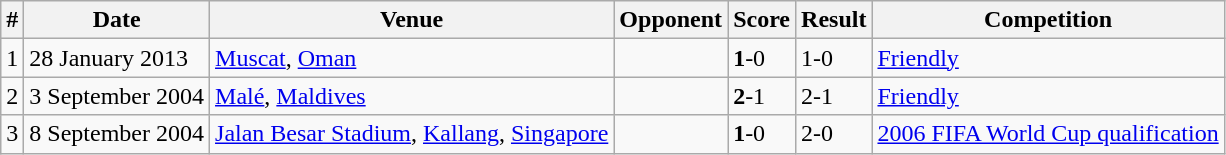<table class="wikitable">
<tr>
<th>#</th>
<th>Date</th>
<th>Venue</th>
<th>Opponent</th>
<th>Score</th>
<th>Result</th>
<th>Competition</th>
</tr>
<tr>
<td>1</td>
<td>28 January 2013</td>
<td><a href='#'>Muscat</a>, <a href='#'>Oman</a></td>
<td></td>
<td><strong>1</strong>-0</td>
<td>1-0</td>
<td><a href='#'>Friendly</a></td>
</tr>
<tr>
<td>2</td>
<td>3 September 2004</td>
<td><a href='#'>Malé</a>, <a href='#'>Maldives</a></td>
<td></td>
<td><strong>2</strong>-1</td>
<td>2-1</td>
<td><a href='#'>Friendly</a></td>
</tr>
<tr>
<td>3</td>
<td>8 September 2004</td>
<td><a href='#'>Jalan Besar Stadium</a>, <a href='#'>Kallang</a>, <a href='#'>Singapore</a></td>
<td></td>
<td><strong>1</strong>-0</td>
<td>2-0</td>
<td><a href='#'>2006 FIFA World Cup qualification</a></td>
</tr>
</table>
